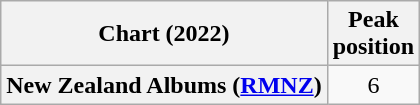<table class="wikitable sortable plainrowheaders" style="text-align:center;">
<tr>
<th scope="col">Chart (2022)</th>
<th scope="col">Peak<br>position</th>
</tr>
<tr>
<th scope="row">New Zealand Albums (<a href='#'>RMNZ</a>)</th>
<td>6</td>
</tr>
</table>
